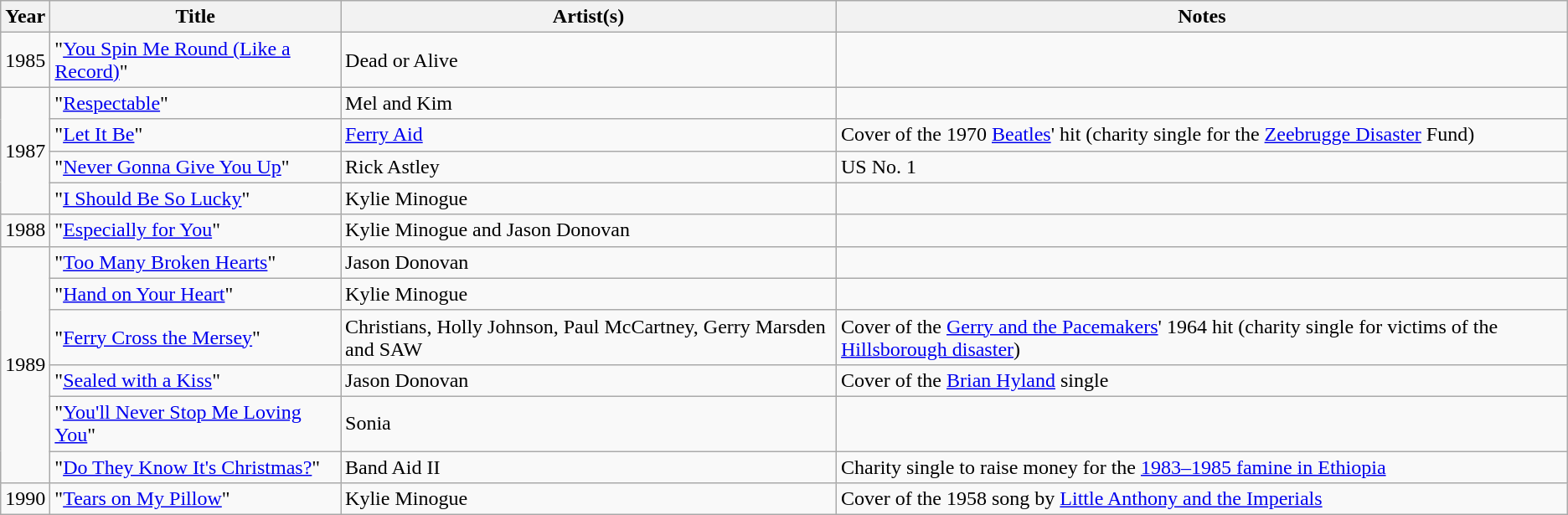<table class="wikitable sortable">
<tr>
<th>Year</th>
<th>Title</th>
<th>Artist(s)</th>
<th>Notes</th>
</tr>
<tr>
<td>1985</td>
<td>"<a href='#'>You Spin Me Round (Like a Record)</a>"</td>
<td>Dead or Alive</td>
<td></td>
</tr>
<tr>
<td rowspan=4>1987</td>
<td>"<a href='#'>Respectable</a>"</td>
<td>Mel and Kim</td>
<td></td>
</tr>
<tr>
<td>"<a href='#'>Let It Be</a>"</td>
<td><a href='#'>Ferry Aid</a></td>
<td>Cover of the 1970 <a href='#'>Beatles</a>' hit (charity single for the <a href='#'>Zeebrugge Disaster</a> Fund)</td>
</tr>
<tr>
<td>"<a href='#'>Never Gonna Give You Up</a>"</td>
<td>Rick Astley</td>
<td>US No. 1</td>
</tr>
<tr>
<td>"<a href='#'>I Should Be So Lucky</a>"</td>
<td>Kylie Minogue</td>
<td></td>
</tr>
<tr>
<td>1988</td>
<td>"<a href='#'>Especially for You</a>"</td>
<td>Kylie Minogue and Jason Donovan</td>
<td></td>
</tr>
<tr>
<td rowspan=6>1989</td>
<td>"<a href='#'>Too Many Broken Hearts</a>"</td>
<td>Jason Donovan</td>
<td></td>
</tr>
<tr>
<td>"<a href='#'>Hand on Your Heart</a>"</td>
<td>Kylie Minogue</td>
<td></td>
</tr>
<tr>
<td>"<a href='#'>Ferry Cross the Mersey</a>"</td>
<td>Christians, Holly Johnson, Paul McCartney, Gerry Marsden and SAW</td>
<td>Cover of the <a href='#'>Gerry and the Pacemakers</a>' 1964 hit (charity single for victims of the <a href='#'>Hillsborough disaster</a>)</td>
</tr>
<tr>
<td>"<a href='#'>Sealed with a Kiss</a>"</td>
<td>Jason Donovan</td>
<td>Cover of the <a href='#'>Brian Hyland</a> single</td>
</tr>
<tr>
<td>"<a href='#'>You'll Never Stop Me Loving You</a>"</td>
<td>Sonia</td>
<td></td>
</tr>
<tr>
<td>"<a href='#'>Do They Know It's Christmas?</a>"</td>
<td>Band Aid II</td>
<td>Charity single to raise money for the <a href='#'>1983–1985 famine in Ethiopia</a></td>
</tr>
<tr>
<td>1990</td>
<td>"<a href='#'>Tears on My Pillow</a>"</td>
<td>Kylie Minogue</td>
<td>Cover of the 1958 song by <a href='#'>Little Anthony and the Imperials</a></td>
</tr>
</table>
